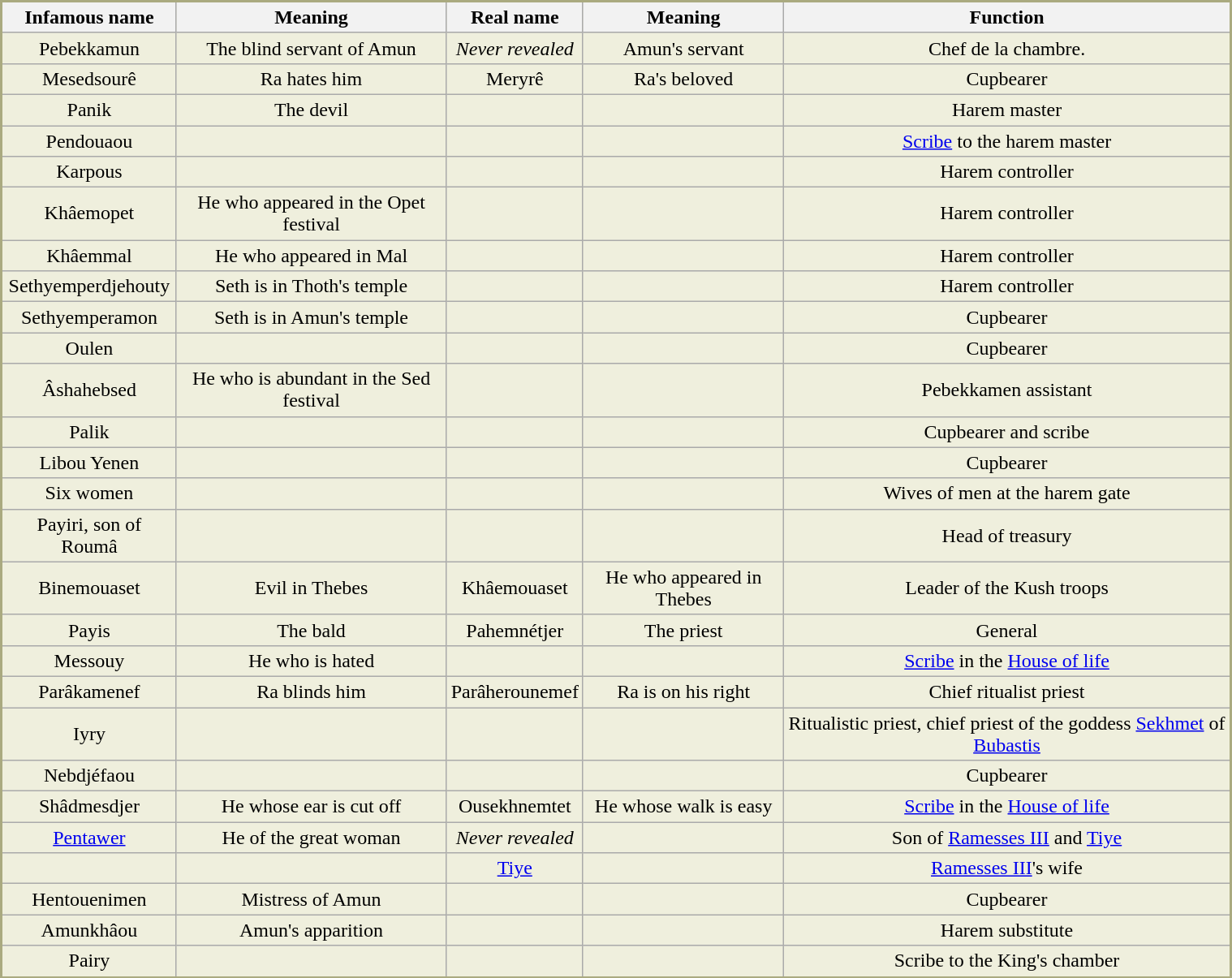<table class="wikitable" width="80%" align="none" rules="all" style="border:2px solid #AAAA80; background-color:#EFEFDD ; margin:auto">
<tr style="background:#CCCCAA;">
<th>Infamous name</th>
<th>Meaning</th>
<th>Real name</th>
<th>Meaning</th>
<th>Function</th>
</tr>
<tr>
<td style="text-align:center">Pebekkamun</td>
<td style="text-align:center">The blind servant of Amun</td>
<td style="text-align:center"><em>Never revealed</em></td>
<td style="text-align:center">Amun's servant</td>
<td style="text-align:center">Chef de la chambre.</td>
</tr>
<tr>
<td style="text-align:center">Mesedsourê</td>
<td style="text-align:center">Ra hates him</td>
<td style="text-align:center">Meryrê</td>
<td style="text-align:center">Ra's beloved</td>
<td style="text-align:center">Cupbearer</td>
</tr>
<tr>
<td style="text-align:center">Panik</td>
<td style="text-align:center">The devil</td>
<td></td>
<td></td>
<td style="text-align:center">Harem master</td>
</tr>
<tr>
<td style="text-align:center">Pendouaou</td>
<td></td>
<td></td>
<td></td>
<td style="text-align:center"><a href='#'>Scribe</a> to the harem master</td>
</tr>
<tr>
<td style="text-align:center">Karpous</td>
<td></td>
<td></td>
<td></td>
<td style="text-align:center">Harem controller</td>
</tr>
<tr>
<td style="text-align:center">Khâemopet</td>
<td style="text-align:center">He who appeared in the Opet festival</td>
<td></td>
<td></td>
<td style="text-align:center">Harem controller</td>
</tr>
<tr>
<td style="text-align:center">Khâemmal</td>
<td style="text-align:center">He who appeared in Mal</td>
<td></td>
<td></td>
<td style="text-align:center">Harem controller</td>
</tr>
<tr>
<td style="text-align:center">Sethyemperdjehouty</td>
<td style="text-align:center">Seth is in Thoth's temple</td>
<td></td>
<td></td>
<td style="text-align:center">Harem controller</td>
</tr>
<tr>
<td style="text-align:center">Sethyemperamon</td>
<td style="text-align:center">Seth is in Amun's temple</td>
<td></td>
<td></td>
<td style="text-align:center">Cupbearer</td>
</tr>
<tr>
<td style="text-align:center">Oulen</td>
<td></td>
<td></td>
<td></td>
<td style="text-align:center">Cupbearer</td>
</tr>
<tr>
<td style="text-align:center">Âshahebsed</td>
<td style="text-align:center">He who is abundant in the Sed festival</td>
<td></td>
<td></td>
<td style="text-align:center">Pebekkamen assistant</td>
</tr>
<tr>
<td style="text-align:center">Palik</td>
<td></td>
<td></td>
<td></td>
<td style="text-align:center">Cupbearer and scribe</td>
</tr>
<tr>
<td style="text-align:center">Libou Yenen</td>
<td></td>
<td></td>
<td></td>
<td style="text-align:center">Cupbearer</td>
</tr>
<tr>
<td style="text-align:center">Six women</td>
<td></td>
<td></td>
<td></td>
<td style="text-align:center">Wives of men at the harem gate</td>
</tr>
<tr>
<td style="text-align:center">Payiri, son of Roumâ</td>
<td></td>
<td></td>
<td></td>
<td style="text-align:center">Head of treasury</td>
</tr>
<tr>
<td style="text-align:center">Binemouaset</td>
<td style="text-align:center">Evil in Thebes</td>
<td style="text-align:center">Khâemouaset</td>
<td style="text-align:center">He who appeared in Thebes</td>
<td style="text-align:center">Leader of the Kush troops</td>
</tr>
<tr>
<td style="text-align:center">Payis</td>
<td style="text-align:center">The bald</td>
<td style="text-align:center">Pahemnétjer</td>
<td style="text-align:center">The priest</td>
<td style="text-align:center">General</td>
</tr>
<tr>
<td style="text-align:center">Messouy</td>
<td style="text-align:center">He who is hated</td>
<td></td>
<td></td>
<td style="text-align:center"><a href='#'>Scribe</a> in the <a href='#'>House of life</a></td>
</tr>
<tr>
<td style="text-align:center">Parâkamenef</td>
<td style="text-align:center">Ra blinds him</td>
<td style="text-align:center">Parâherounemef</td>
<td style="text-align:center">Ra is on his right</td>
<td style="text-align:center">Chief ritualist priest</td>
</tr>
<tr>
<td style="text-align:center">Iyry</td>
<td></td>
<td></td>
<td></td>
<td style="text-align:center">Ritualistic priest, chief priest of the goddess <a href='#'>Sekhmet</a> of <a href='#'>Bubastis</a></td>
</tr>
<tr>
<td style="text-align:center">Nebdjéfaou</td>
<td></td>
<td></td>
<td></td>
<td style="text-align:center">Cupbearer</td>
</tr>
<tr>
<td style="text-align:center">Shâdmesdjer</td>
<td style="text-align:center">He whose ear is cut off</td>
<td style="text-align:center">Ousekhnemtet</td>
<td style="text-align:center">He whose walk is easy</td>
<td style="text-align:center"><a href='#'>Scribe</a> in the <a href='#'>House of life</a></td>
</tr>
<tr>
<td style="text-align:center"><a href='#'>Pentawer</a></td>
<td style="text-align:center">He of the great woman</td>
<td style="text-align:center"><em>Never revealed</em></td>
<td></td>
<td style="text-align:center">Son of <a href='#'>Ramesses III</a> and <a href='#'>Tiye</a></td>
</tr>
<tr>
<td></td>
<td></td>
<td style="text-align:center"><a href='#'>Tiye</a></td>
<td></td>
<td style="text-align:center"><a href='#'>Ramesses III</a>'s wife</td>
</tr>
<tr>
<td style="text-align:center">Hentouenimen</td>
<td style="text-align:center">Mistress of Amun</td>
<td></td>
<td></td>
<td style="text-align:center">Cupbearer</td>
</tr>
<tr>
<td style="text-align:center">Amunkhâou</td>
<td style="text-align:center">Amun's apparition</td>
<td></td>
<td></td>
<td style="text-align:center">Harem substitute</td>
</tr>
<tr>
<td style="text-align:center">Pairy</td>
<td></td>
<td></td>
<td></td>
<td style="text-align:center">Scribe to the King's chamber</td>
</tr>
</table>
